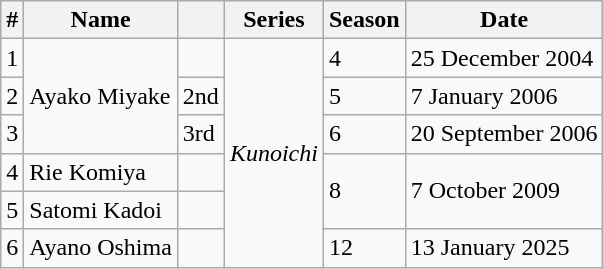<table class="wikitable">
<tr>
<th>#</th>
<th>Name</th>
<th></th>
<th>Series</th>
<th>Season</th>
<th>Date</th>
</tr>
<tr>
<td>1</td>
<td rowspan="3">Ayako Miyake</td>
<td></td>
<td rowspan="6"><em> Kunoichi</em></td>
<td>4</td>
<td>25 December 2004</td>
</tr>
<tr>
<td>2</td>
<td>2nd</td>
<td>5</td>
<td>7 January 2006</td>
</tr>
<tr>
<td>3</td>
<td>3rd</td>
<td>6</td>
<td>20 September 2006</td>
</tr>
<tr>
<td>4</td>
<td>Rie Komiya</td>
<td></td>
<td rowspan="2">8</td>
<td rowspan="2">7 October 2009</td>
</tr>
<tr>
<td>5</td>
<td>Satomi Kadoi</td>
<td></td>
</tr>
<tr>
<td>6</td>
<td>Ayano Oshima</td>
<td></td>
<td>12</td>
<td>13 January 2025</td>
</tr>
</table>
